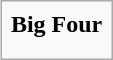<table class="infobox">
<tr>
<th colspan="2" style="text-align: center;">Big Four</th>
</tr>
<tr>
<td colspan="2" style="text-align: center;"></td>
</tr>
<tr>
<td></td>
</tr>
</table>
